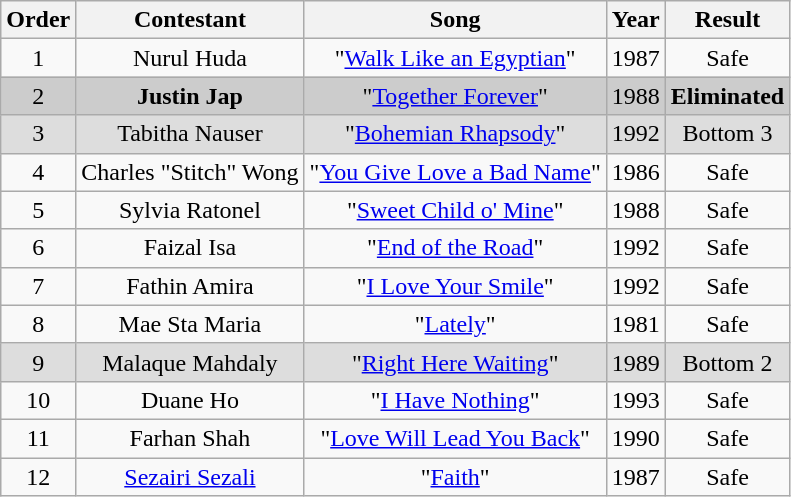<table class="wikitable plainrowheaders" style="text-align:center;">
<tr>
<th scope="col">Order</th>
<th scope="col">Contestant</th>
<th scope="col">Song</th>
<th scope="col">Year</th>
<th scope="col">Result</th>
</tr>
<tr>
<td>1</td>
<td>Nurul Huda</td>
<td>"<a href='#'>Walk Like an Egyptian</a>"</td>
<td>1987</td>
<td>Safe</td>
</tr>
<tr style="background:#ccc;">
<td>2</td>
<td><strong>Justin Jap</strong></td>
<td>"<a href='#'>Together Forever</a>"</td>
<td>1988</td>
<td><strong>Eliminated</strong></td>
</tr>
<tr style="background:#ddd;">
<td>3</td>
<td>Tabitha Nauser</td>
<td>"<a href='#'>Bohemian Rhapsody</a>"</td>
<td>1992</td>
<td>Bottom 3</td>
</tr>
<tr>
<td>4</td>
<td>Charles "Stitch" Wong</td>
<td>"<a href='#'>You Give Love a Bad Name</a>"</td>
<td>1986</td>
<td>Safe</td>
</tr>
<tr>
<td>5</td>
<td>Sylvia Ratonel</td>
<td>"<a href='#'>Sweet Child o' Mine</a>"</td>
<td>1988</td>
<td>Safe</td>
</tr>
<tr>
<td>6</td>
<td>Faizal Isa</td>
<td>"<a href='#'>End of the Road</a>"</td>
<td>1992</td>
<td>Safe</td>
</tr>
<tr>
<td>7</td>
<td>Fathin Amira</td>
<td>"<a href='#'>I Love Your Smile</a>"</td>
<td>1992</td>
<td>Safe</td>
</tr>
<tr>
<td>8</td>
<td>Mae Sta Maria</td>
<td>"<a href='#'>Lately</a>"</td>
<td>1981</td>
<td>Safe</td>
</tr>
<tr style="background:#ddd;">
<td>9</td>
<td>Malaque Mahdaly</td>
<td>"<a href='#'>Right Here Waiting</a>"</td>
<td>1989</td>
<td>Bottom 2</td>
</tr>
<tr>
<td>10</td>
<td>Duane Ho</td>
<td>"<a href='#'>I Have Nothing</a>"</td>
<td>1993</td>
<td>Safe</td>
</tr>
<tr>
<td>11</td>
<td>Farhan Shah</td>
<td>"<a href='#'>Love Will Lead You Back</a>"</td>
<td>1990</td>
<td>Safe</td>
</tr>
<tr>
<td>12</td>
<td><a href='#'>Sezairi Sezali</a></td>
<td>"<a href='#'>Faith</a>"</td>
<td>1987</td>
<td>Safe</td>
</tr>
</table>
